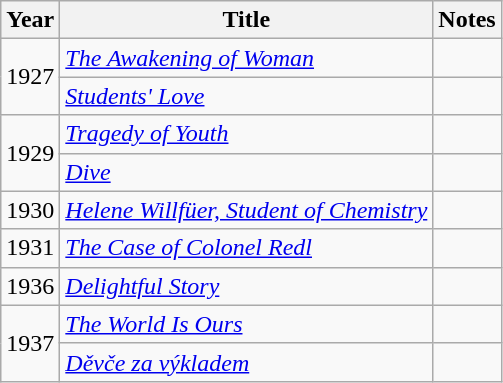<table class="wikitable sortable">
<tr>
<th>Year</th>
<th>Title</th>
<th class="unsortable">Notes</th>
</tr>
<tr>
<td rowspan=2>1927</td>
<td><em><a href='#'>The Awakening of Woman</a></em></td>
<td></td>
</tr>
<tr>
<td><em><a href='#'>Students' Love</a></em></td>
<td></td>
</tr>
<tr>
<td rowspan=2>1929</td>
<td><em><a href='#'>Tragedy of Youth</a></em></td>
<td></td>
</tr>
<tr>
<td><em><a href='#'>Dive</a></em></td>
<td></td>
</tr>
<tr>
<td>1930</td>
<td><em><a href='#'>Helene Willfüer, Student of Chemistry</a></em></td>
<td></td>
</tr>
<tr>
<td>1931</td>
<td><em><a href='#'>The Case of Colonel Redl</a></em></td>
<td></td>
</tr>
<tr>
<td>1936</td>
<td><em><a href='#'>Delightful Story</a></em></td>
<td></td>
</tr>
<tr>
<td rowspan=2>1937</td>
<td><em><a href='#'>The World Is Ours</a></em></td>
<td></td>
</tr>
<tr>
<td><em><a href='#'>Děvče za výkladem</a></em></td>
<td></td>
</tr>
</table>
